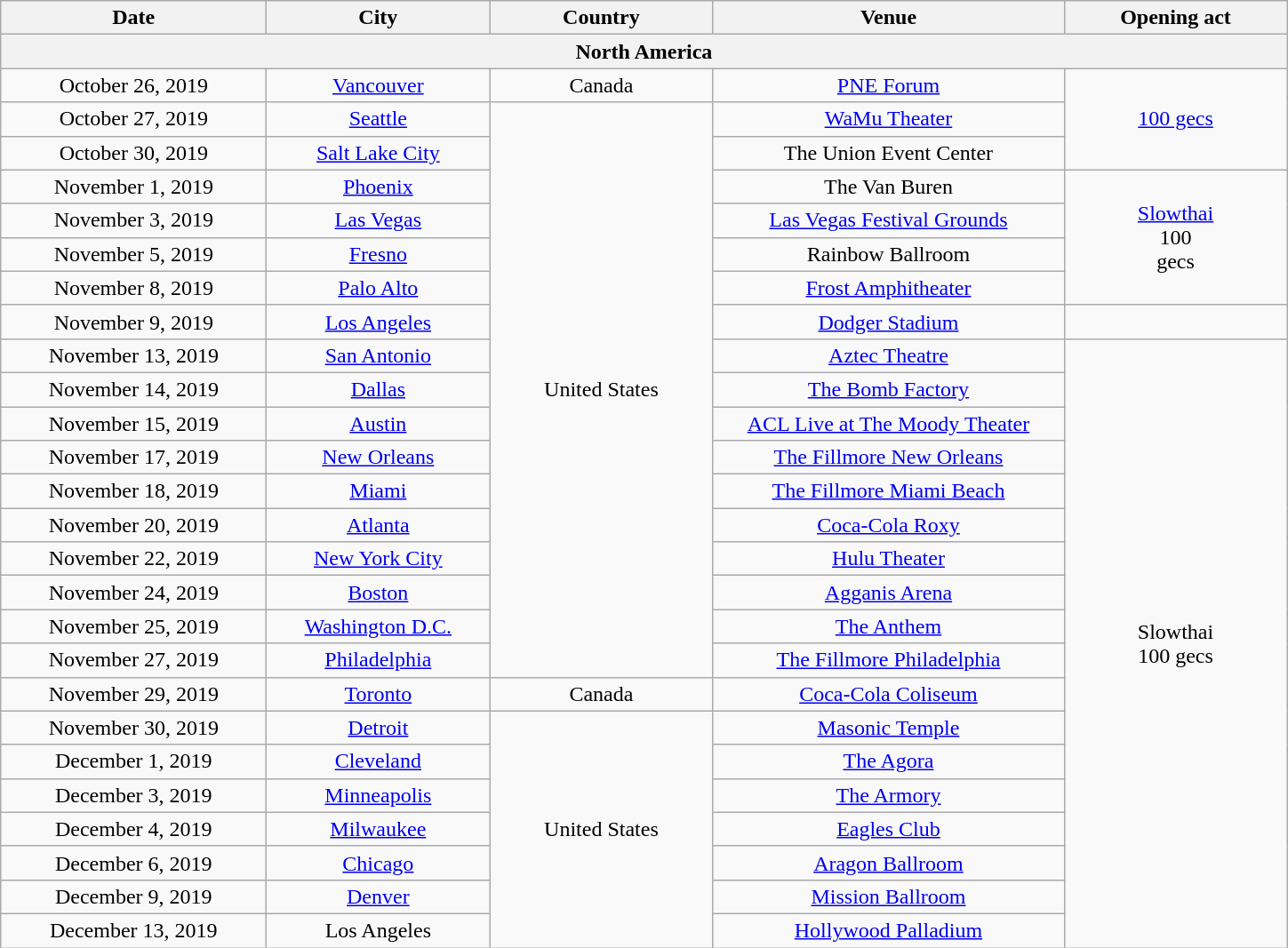<table class="wikitable" style="text-align:center;">
<tr>
<th scope="col" style="width:12em;">Date</th>
<th scope="col" style="width:10em;">City</th>
<th scope="col" style="width:10em;">Country</th>
<th scope="col" style="width:16em;">Venue</th>
<th scope="col" style="width:10em;">Opening act</th>
</tr>
<tr>
<th colspan="18">North America</th>
</tr>
<tr>
<td>October 26, 2019</td>
<td><a href='#'>Vancouver</a></td>
<td rowspan="1">Canada</td>
<td><a href='#'>PNE Forum</a></td>
<td rowspan="3"><a href='#'>100 gecs</a></td>
</tr>
<tr>
<td>October 27, 2019</td>
<td><a href='#'>Seattle</a></td>
<td rowspan="17">United States</td>
<td><a href='#'>WaMu Theater</a></td>
</tr>
<tr>
<td>October 30, 2019</td>
<td><a href='#'>Salt Lake City</a></td>
<td>The Union Event Center</td>
</tr>
<tr>
<td>November 1, 2019</td>
<td><a href='#'>Phoenix</a></td>
<td>The Van Buren</td>
<td rowspan="4"><a href='#'>Slowthai</a><br>100<br>gecs</td>
</tr>
<tr>
<td>November 3, 2019</td>
<td><a href='#'>Las Vegas</a></td>
<td><a href='#'>Las Vegas Festival Grounds</a></td>
</tr>
<tr>
<td>November 5, 2019</td>
<td><a href='#'>Fresno</a></td>
<td>Rainbow Ballroom</td>
</tr>
<tr>
<td>November 8, 2019</td>
<td><a href='#'>Palo Alto</a></td>
<td><a href='#'>Frost Amphitheater</a></td>
</tr>
<tr>
<td>November 9, 2019</td>
<td><a href='#'>Los Angeles</a></td>
<td><a href='#'>Dodger Stadium</a></td>
<td></td>
</tr>
<tr>
<td>November 13, 2019</td>
<td><a href='#'>San Antonio</a></td>
<td><a href='#'>Aztec Theatre</a></td>
<td rowspan="18">Slowthai<br>100 gecs</td>
</tr>
<tr>
<td>November 14, 2019</td>
<td><a href='#'>Dallas</a></td>
<td><a href='#'>The Bomb Factory</a></td>
</tr>
<tr>
<td>November 15, 2019</td>
<td><a href='#'>Austin</a></td>
<td><a href='#'>ACL Live at The Moody Theater</a></td>
</tr>
<tr>
<td>November 17, 2019</td>
<td><a href='#'>New Orleans</a></td>
<td><a href='#'>The Fillmore New Orleans</a></td>
</tr>
<tr>
<td>November 18, 2019</td>
<td><a href='#'>Miami</a></td>
<td><a href='#'>The Fillmore Miami Beach</a></td>
</tr>
<tr>
<td>November 20, 2019</td>
<td><a href='#'>Atlanta</a></td>
<td><a href='#'>Coca-Cola Roxy</a></td>
</tr>
<tr>
<td>November 22, 2019</td>
<td><a href='#'>New York City</a></td>
<td><a href='#'>Hulu Theater</a></td>
</tr>
<tr>
<td>November 24, 2019</td>
<td><a href='#'>Boston</a></td>
<td><a href='#'>Agganis Arena</a></td>
</tr>
<tr>
<td>November 25, 2019</td>
<td><a href='#'>Washington D.C.</a></td>
<td><a href='#'>The Anthem</a></td>
</tr>
<tr>
<td>November 27, 2019</td>
<td><a href='#'>Philadelphia</a></td>
<td><a href='#'>The Fillmore Philadelphia</a></td>
</tr>
<tr>
<td>November 29, 2019</td>
<td><a href='#'>Toronto</a></td>
<td rowspan="1">Canada</td>
<td><a href='#'>Coca-Cola Coliseum</a></td>
</tr>
<tr>
<td>November 30, 2019</td>
<td><a href='#'>Detroit</a></td>
<td rowspan="7">United States</td>
<td><a href='#'>Masonic Temple</a></td>
</tr>
<tr>
<td>December 1, 2019</td>
<td><a href='#'>Cleveland</a></td>
<td><a href='#'>The Agora</a></td>
</tr>
<tr>
<td>December 3, 2019</td>
<td><a href='#'>Minneapolis</a></td>
<td><a href='#'>The Armory</a></td>
</tr>
<tr>
<td>December 4, 2019</td>
<td><a href='#'>Milwaukee</a></td>
<td><a href='#'>Eagles Club</a></td>
</tr>
<tr>
<td>December 6, 2019</td>
<td><a href='#'>Chicago</a></td>
<td><a href='#'>Aragon Ballroom</a></td>
</tr>
<tr>
<td>December 9, 2019</td>
<td><a href='#'>Denver</a></td>
<td><a href='#'>Mission Ballroom</a></td>
</tr>
<tr>
<td>December 13, 2019</td>
<td>Los Angeles</td>
<td><a href='#'>Hollywood Palladium</a></td>
</tr>
</table>
